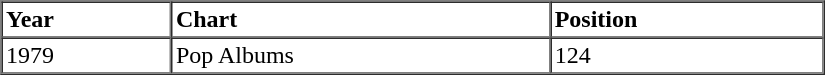<table border=1 cellspacing=0 cellpadding=2 width="550px">
<tr>
<th align="left">Year</th>
<th align="left">Chart</th>
<th align="left">Position</th>
</tr>
<tr>
<td align="left">1979</td>
<td align="left">Pop Albums</td>
<td align="left">124</td>
</tr>
<tr>
</tr>
</table>
